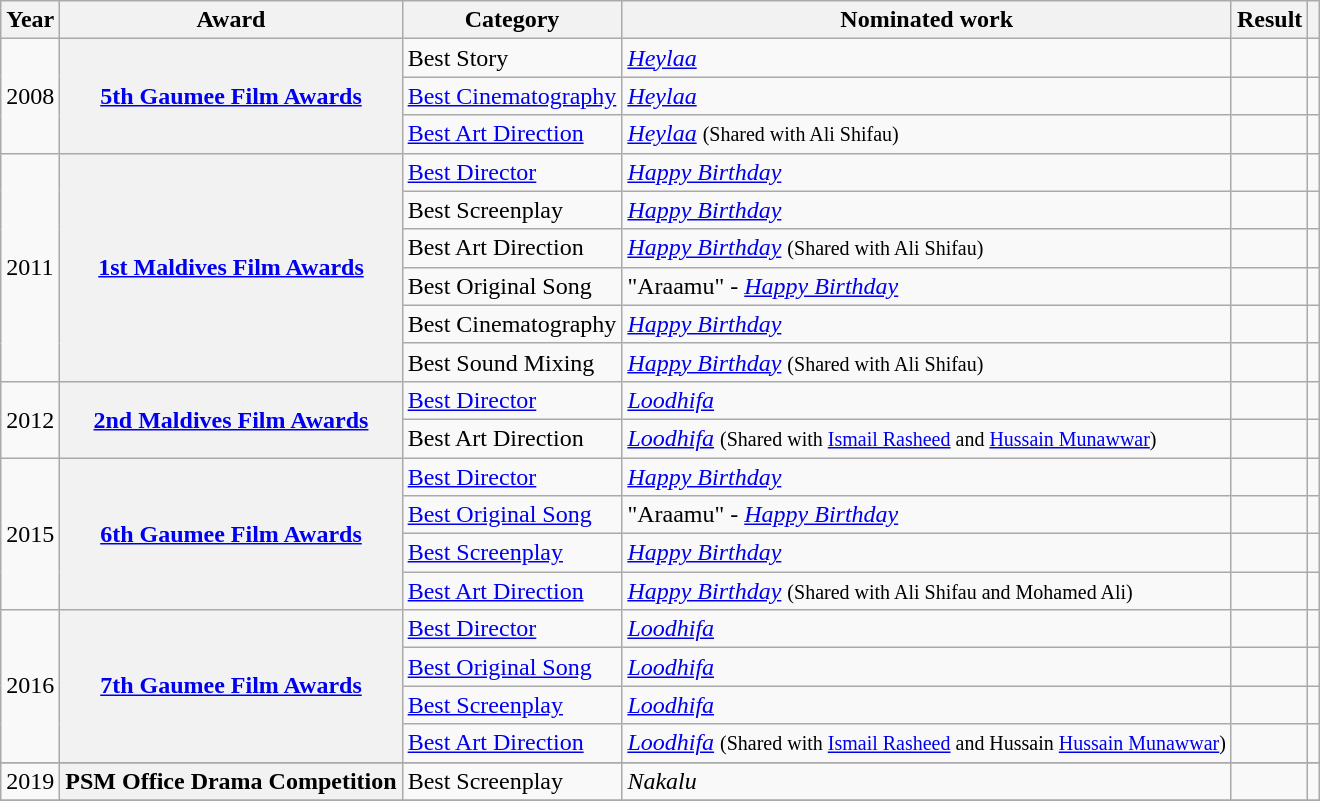<table class="wikitable plainrowheaders sortable">
<tr>
<th scope="col">Year</th>
<th scope="col">Award</th>
<th scope="col">Category</th>
<th scope="col">Nominated work</th>
<th scope="col">Result</th>
<th scope="col" class="unsortable"></th>
</tr>
<tr>
<td rowspan="3">2008</td>
<th scope="row" rowspan="3"><a href='#'>5th Gaumee Film Awards</a></th>
<td>Best Story</td>
<td><em><a href='#'>Heylaa</a></em></td>
<td></td>
<td style="text-align:center;"></td>
</tr>
<tr>
<td><a href='#'>Best Cinematography</a></td>
<td><em><a href='#'>Heylaa</a></em></td>
<td></td>
<td style="text-align:center;"></td>
</tr>
<tr>
<td><a href='#'>Best Art Direction</a></td>
<td><em><a href='#'>Heylaa</a></em> <small>(Shared with Ali Shifau)</small></td>
<td></td>
<td style="text-align:center;"></td>
</tr>
<tr>
<td rowspan="6">2011</td>
<th scope="row" rowspan="6"><a href='#'>1st Maldives Film Awards</a></th>
<td><a href='#'>Best Director</a></td>
<td><em><a href='#'>Happy Birthday</a></em></td>
<td></td>
<td style="text-align:center;"></td>
</tr>
<tr>
<td>Best Screenplay</td>
<td><em><a href='#'>Happy Birthday</a></em></td>
<td></td>
<td style="text-align:center;"></td>
</tr>
<tr>
<td>Best Art Direction</td>
<td><em><a href='#'>Happy Birthday</a></em> <small>(Shared with Ali Shifau)</small></td>
<td></td>
<td style="text-align:center;"></td>
</tr>
<tr>
<td>Best Original Song</td>
<td>"Araamu" - <em><a href='#'>Happy Birthday</a></em></td>
<td></td>
<td style="text-align:center;"></td>
</tr>
<tr>
<td>Best Cinematography</td>
<td><em><a href='#'>Happy Birthday</a></em></td>
<td></td>
<td style="text-align:center;"></td>
</tr>
<tr>
<td>Best Sound Mixing</td>
<td><em><a href='#'>Happy Birthday</a></em> <small>(Shared with Ali Shifau)</small></td>
<td></td>
<td style="text-align:center;"></td>
</tr>
<tr>
<td rowspan="2">2012</td>
<th scope="row" rowspan="2"><a href='#'>2nd Maldives Film Awards</a></th>
<td><a href='#'>Best Director</a></td>
<td><em><a href='#'>Loodhifa</a></em></td>
<td></td>
<td style="text-align:center;"></td>
</tr>
<tr>
<td>Best Art Direction</td>
<td><em><a href='#'>Loodhifa</a></em> <small>(Shared with <a href='#'>Ismail Rasheed</a> and <a href='#'>Hussain Munawwar</a>)</small></td>
<td></td>
<td style="text-align:center;"></td>
</tr>
<tr>
<td rowspan="4">2015</td>
<th scope="row" rowspan="4"><a href='#'>6th Gaumee Film Awards</a></th>
<td><a href='#'>Best Director</a></td>
<td><em><a href='#'>Happy Birthday</a></em></td>
<td></td>
<td style="text-align:center;"></td>
</tr>
<tr>
<td><a href='#'>Best Original Song</a></td>
<td>"Araamu" - <em><a href='#'>Happy Birthday</a></em></td>
<td></td>
<td style="text-align:center;"></td>
</tr>
<tr>
<td><a href='#'>Best Screenplay</a></td>
<td><em><a href='#'>Happy Birthday</a></em></td>
<td></td>
<td style="text-align:center;"></td>
</tr>
<tr>
<td><a href='#'>Best Art Direction</a></td>
<td><em><a href='#'>Happy Birthday</a></em> <small>(Shared with Ali Shifau and Mohamed Ali)</small></td>
<td></td>
<td style="text-align:center;"></td>
</tr>
<tr>
<td rowspan="4">2016</td>
<th scope="row" rowspan="4"><a href='#'>7th Gaumee Film Awards</a></th>
<td><a href='#'>Best Director</a></td>
<td><em><a href='#'>Loodhifa</a></em></td>
<td></td>
<td style="text-align:center;"></td>
</tr>
<tr>
<td><a href='#'>Best Original Song</a></td>
<td><em><a href='#'>Loodhifa</a></em></td>
<td></td>
<td style="text-align:center;"></td>
</tr>
<tr>
<td><a href='#'>Best Screenplay</a></td>
<td><em><a href='#'>Loodhifa</a></em></td>
<td></td>
<td style="text-align:center;"></td>
</tr>
<tr>
<td><a href='#'>Best Art Direction</a></td>
<td><em><a href='#'>Loodhifa</a></em> <small>(Shared with <a href='#'>Ismail Rasheed</a> and Hussain <a href='#'>Hussain Munawwar</a>)</small></td>
<td></td>
<td style="text-align:center;"></td>
</tr>
<tr>
</tr>
<tr>
<td>2019</td>
<th scope="row">PSM Office Drama Competition</th>
<td>Best Screenplay</td>
<td><em>Nakalu</em></td>
<td></td>
<td></td>
</tr>
<tr>
</tr>
</table>
